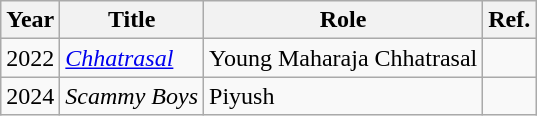<table class="wikitable">
<tr>
<th>Year</th>
<th>Title</th>
<th>Role</th>
<th>Ref.</th>
</tr>
<tr>
<td>2022</td>
<td><a href='#'><em>Chhatrasal</em></a></td>
<td>Young Maharaja Chhatrasal</td>
<td></td>
</tr>
<tr>
<td>2024</td>
<td><em>Scammy Boys</em></td>
<td>Piyush</td>
<td></td>
</tr>
</table>
